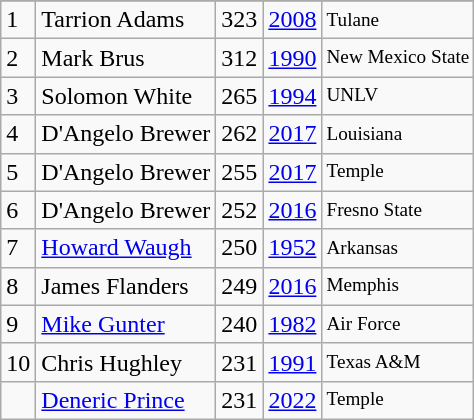<table class="wikitable">
<tr>
</tr>
<tr>
<td>1</td>
<td>Tarrion Adams</td>
<td>323</td>
<td><a href='#'>2008</a></td>
<td style="font-size:80%;">Tulane</td>
</tr>
<tr>
<td>2</td>
<td>Mark Brus</td>
<td>312</td>
<td><a href='#'>1990</a></td>
<td style="font-size:80%;">New Mexico State</td>
</tr>
<tr>
<td>3</td>
<td>Solomon White</td>
<td>265</td>
<td><a href='#'>1994</a></td>
<td style="font-size:80%;">UNLV</td>
</tr>
<tr>
<td>4</td>
<td>D'Angelo Brewer</td>
<td>262</td>
<td><a href='#'>2017</a></td>
<td style="font-size:80%;">Louisiana</td>
</tr>
<tr>
<td>5</td>
<td>D'Angelo Brewer</td>
<td>255</td>
<td><a href='#'>2017</a></td>
<td style="font-size:80%;">Temple</td>
</tr>
<tr>
<td>6</td>
<td>D'Angelo Brewer</td>
<td>252</td>
<td><a href='#'>2016</a></td>
<td style="font-size:80%;">Fresno State</td>
</tr>
<tr>
<td>7</td>
<td><a href='#'>Howard Waugh</a></td>
<td>250</td>
<td><a href='#'>1952</a></td>
<td style="font-size:80%;">Arkansas</td>
</tr>
<tr>
<td>8</td>
<td>James Flanders</td>
<td>249</td>
<td><a href='#'>2016</a></td>
<td style="font-size:80%;">Memphis</td>
</tr>
<tr>
<td>9</td>
<td><a href='#'>Mike Gunter</a></td>
<td>240</td>
<td><a href='#'>1982</a></td>
<td style="font-size:80%;">Air Force</td>
</tr>
<tr>
<td>10</td>
<td>Chris Hughley</td>
<td>231</td>
<td><a href='#'>1991</a></td>
<td style="font-size:80%;">Texas A&M</td>
</tr>
<tr>
<td></td>
<td><a href='#'>Deneric Prince</a></td>
<td>231</td>
<td><a href='#'>2022</a></td>
<td style="font-size:80%;">Temple</td>
</tr>
</table>
